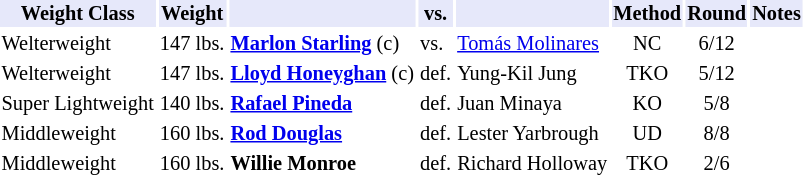<table class="toccolours" style="font-size: 85%;">
<tr>
<th style="background:#e6e8fa; color:#000; text-align:center;">Weight Class</th>
<th style="background:#e6e8fa; color:#000; text-align:center;">Weight</th>
<th style="background:#e6e8fa; color:#000; text-align:center;"></th>
<th style="background:#e6e8fa; color:#000; text-align:center;">vs.</th>
<th style="background:#e6e8fa; color:#000; text-align:center;"></th>
<th style="background:#e6e8fa; color:#000; text-align:center;">Method</th>
<th style="background:#e6e8fa; color:#000; text-align:center;">Round</th>
<th style="background:#e6e8fa; color:#000; text-align:center;">Notes</th>
</tr>
<tr>
<td>Welterweight</td>
<td>147 lbs.</td>
<td><strong><a href='#'>Marlon Starling</a></strong> (c)</td>
<td>vs.</td>
<td><a href='#'>Tomás Molinares</a></td>
<td align=center>NC</td>
<td align=center>6/12</td>
<td></td>
</tr>
<tr>
<td>Welterweight</td>
<td>147 lbs.</td>
<td><strong><a href='#'>Lloyd Honeyghan</a></strong> (c)</td>
<td>def.</td>
<td>Yung-Kil Jung</td>
<td align=center>TKO</td>
<td align=center>5/12</td>
<td></td>
</tr>
<tr>
<td>Super Lightweight</td>
<td>140 lbs.</td>
<td><strong><a href='#'>Rafael Pineda</a></strong></td>
<td>def.</td>
<td>Juan Minaya</td>
<td align=center>KO</td>
<td align=center>5/8</td>
</tr>
<tr>
<td>Middleweight</td>
<td>160 lbs.</td>
<td><strong><a href='#'>Rod Douglas</a></strong></td>
<td>def.</td>
<td>Lester Yarbrough</td>
<td align=center>UD</td>
<td align=center>8/8</td>
</tr>
<tr>
<td>Middleweight</td>
<td>160 lbs.</td>
<td><strong>Willie Monroe</strong></td>
<td>def.</td>
<td>Richard Holloway</td>
<td align=center>TKO</td>
<td align=center>2/6</td>
</tr>
</table>
